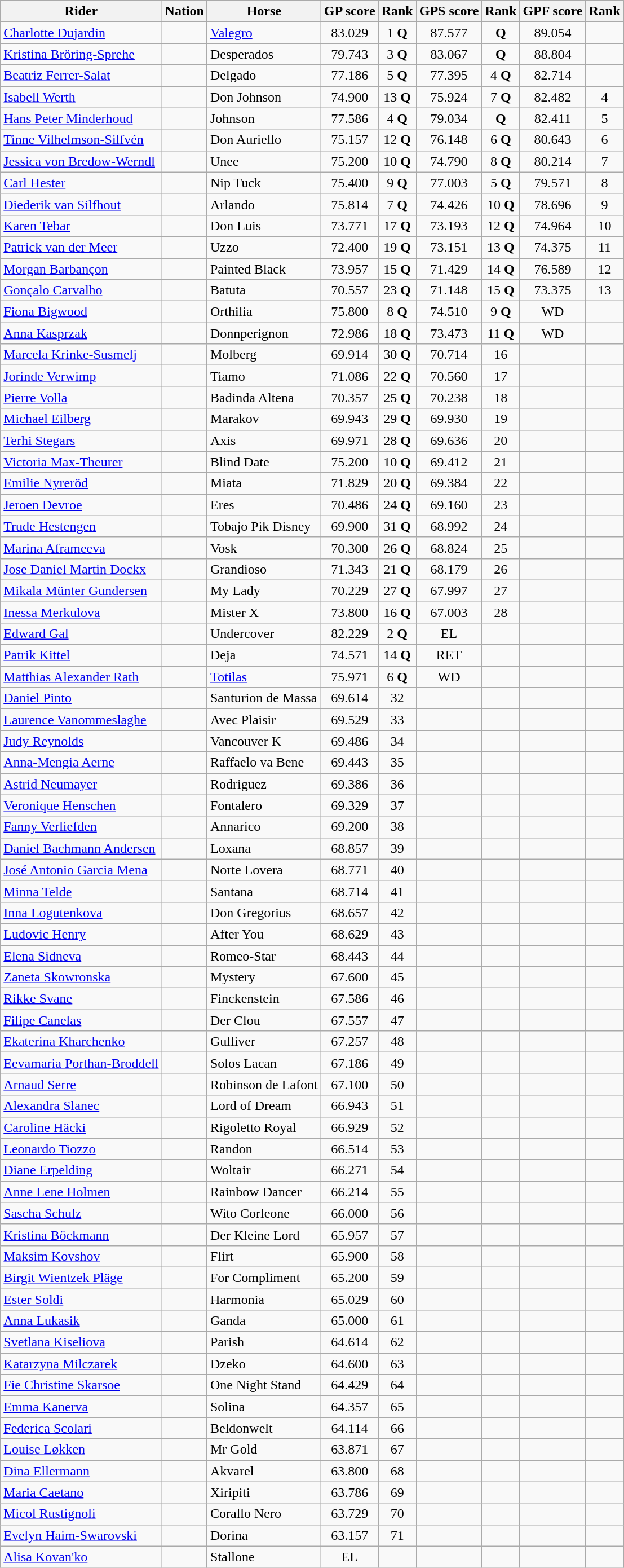<table class="wikitable sortable" style="text-align:center">
<tr>
<th>Rider</th>
<th>Nation</th>
<th>Horse</th>
<th>GP score</th>
<th>Rank</th>
<th>GPS score</th>
<th>Rank</th>
<th>GPF score</th>
<th>Rank</th>
</tr>
<tr>
<td align=left><a href='#'>Charlotte Dujardin</a></td>
<td align=left></td>
<td align=left><a href='#'>Valegro</a></td>
<td>83.029</td>
<td>1 <strong>Q</strong></td>
<td>87.577</td>
<td> <strong>Q</strong></td>
<td>89.054</td>
<td></td>
</tr>
<tr>
<td align=left><a href='#'>Kristina Bröring-Sprehe</a></td>
<td align=left></td>
<td align=left>Desperados</td>
<td>79.743</td>
<td>3 <strong>Q</strong></td>
<td>83.067</td>
<td> <strong>Q</strong></td>
<td>88.804</td>
<td></td>
</tr>
<tr>
<td align=left><a href='#'>Beatriz Ferrer-Salat</a></td>
<td align=left></td>
<td align=left>Delgado</td>
<td>77.186</td>
<td>5 <strong>Q</strong></td>
<td>77.395</td>
<td>4 <strong>Q</strong></td>
<td>82.714</td>
<td></td>
</tr>
<tr>
<td align=left><a href='#'>Isabell Werth</a></td>
<td align=left></td>
<td align=left>Don Johnson</td>
<td>74.900</td>
<td>13 <strong>Q</strong></td>
<td>75.924</td>
<td>7 <strong>Q</strong></td>
<td>82.482</td>
<td>4</td>
</tr>
<tr>
<td align=left><a href='#'>Hans Peter Minderhoud</a></td>
<td align=left></td>
<td align=left>Johnson</td>
<td>77.586</td>
<td>4 <strong>Q</strong></td>
<td>79.034</td>
<td> <strong>Q</strong></td>
<td>82.411</td>
<td>5</td>
</tr>
<tr>
<td align=left><a href='#'>Tinne Vilhelmson-Silfvén</a></td>
<td align=left></td>
<td align=left>Don Auriello</td>
<td>75.157</td>
<td>12 <strong>Q</strong></td>
<td>76.148</td>
<td>6 <strong>Q</strong></td>
<td>80.643</td>
<td>6</td>
</tr>
<tr>
<td align=left><a href='#'>Jessica von Bredow-Werndl</a></td>
<td align=left></td>
<td align=left>Unee</td>
<td>75.200</td>
<td>10 <strong>Q</strong></td>
<td>74.790</td>
<td>8 <strong>Q</strong></td>
<td>80.214</td>
<td>7</td>
</tr>
<tr>
<td align=left><a href='#'>Carl Hester</a></td>
<td align=left></td>
<td align=left>Nip Tuck</td>
<td>75.400</td>
<td>9 <strong>Q</strong></td>
<td>77.003</td>
<td>5 <strong>Q</strong></td>
<td>79.571</td>
<td>8</td>
</tr>
<tr>
<td align=left><a href='#'>Diederik van Silfhout</a></td>
<td align=left></td>
<td align=left>Arlando</td>
<td>75.814</td>
<td>7 <strong>Q</strong></td>
<td>74.426</td>
<td>10 <strong>Q</strong></td>
<td>78.696</td>
<td>9</td>
</tr>
<tr>
<td align=left><a href='#'>Karen Tebar</a></td>
<td align=left></td>
<td align=left>Don Luis</td>
<td>73.771</td>
<td>17 <strong>Q</strong></td>
<td>73.193</td>
<td>12 <strong>Q</strong></td>
<td>74.964</td>
<td>10</td>
</tr>
<tr>
<td align=left><a href='#'>Patrick van der Meer</a></td>
<td align=left></td>
<td align=left>Uzzo</td>
<td>72.400</td>
<td>19 <strong>Q</strong></td>
<td>73.151</td>
<td>13 <strong>Q</strong></td>
<td>74.375</td>
<td>11</td>
</tr>
<tr>
<td align=left><a href='#'>Morgan Barbançon</a></td>
<td align=left></td>
<td align=left>Painted Black</td>
<td>73.957</td>
<td>15 <strong>Q</strong></td>
<td>71.429</td>
<td>14 <strong>Q</strong></td>
<td>76.589</td>
<td>12</td>
</tr>
<tr>
<td align=left><a href='#'>Gonçalo Carvalho</a></td>
<td align=left></td>
<td align=left>Batuta</td>
<td>70.557</td>
<td>23 <strong>Q</strong></td>
<td>71.148</td>
<td>15 <strong>Q</strong></td>
<td>73.375</td>
<td>13</td>
</tr>
<tr>
<td align=left><a href='#'>Fiona Bigwood</a></td>
<td align=left></td>
<td align=left>Orthilia</td>
<td>75.800</td>
<td>8 <strong>Q</strong></td>
<td>74.510</td>
<td>9 <strong>Q</strong></td>
<td>WD</td>
<td></td>
</tr>
<tr>
<td align=left><a href='#'>Anna Kasprzak</a></td>
<td align=left></td>
<td align=left>Donnperignon</td>
<td>72.986</td>
<td>18 <strong>Q</strong></td>
<td>73.473</td>
<td>11 <strong>Q</strong></td>
<td>WD</td>
<td></td>
</tr>
<tr>
<td align=left><a href='#'>Marcela Krinke-Susmelj</a></td>
<td align=left></td>
<td align=left>Molberg</td>
<td>69.914</td>
<td>30 <strong>Q</strong></td>
<td>70.714</td>
<td>16</td>
<td></td>
<td></td>
</tr>
<tr>
<td align=left><a href='#'>Jorinde Verwimp</a></td>
<td align=left></td>
<td align=left>Tiamo</td>
<td>71.086</td>
<td>22 <strong>Q</strong></td>
<td>70.560</td>
<td>17</td>
<td></td>
<td></td>
</tr>
<tr>
<td align=left><a href='#'>Pierre Volla</a></td>
<td align=left></td>
<td align=left>Badinda Altena</td>
<td>70.357</td>
<td>25 <strong>Q</strong></td>
<td>70.238</td>
<td>18</td>
<td></td>
<td></td>
</tr>
<tr>
<td align=left><a href='#'>Michael Eilberg</a></td>
<td align=left></td>
<td align=left>Marakov</td>
<td>69.943</td>
<td>29 <strong>Q</strong></td>
<td>69.930</td>
<td>19</td>
<td></td>
<td></td>
</tr>
<tr>
<td align=left><a href='#'>Terhi Stegars</a></td>
<td align=left></td>
<td align=left>Axis</td>
<td>69.971</td>
<td>28 <strong>Q</strong></td>
<td>69.636</td>
<td>20</td>
<td></td>
<td></td>
</tr>
<tr>
<td align=left><a href='#'>Victoria Max-Theurer</a></td>
<td align=left></td>
<td align=left>Blind Date</td>
<td>75.200</td>
<td>10 <strong>Q</strong></td>
<td>69.412</td>
<td>21</td>
<td></td>
<td></td>
</tr>
<tr>
<td align=left><a href='#'>Emilie Nyreröd</a></td>
<td align=left></td>
<td align=left>Miata</td>
<td>71.829</td>
<td>20 <strong>Q</strong></td>
<td>69.384</td>
<td>22</td>
<td></td>
<td></td>
</tr>
<tr>
<td align=left><a href='#'>Jeroen Devroe</a></td>
<td align=left></td>
<td align=left>Eres</td>
<td>70.486</td>
<td>24 <strong>Q</strong></td>
<td>69.160</td>
<td>23</td>
<td></td>
<td></td>
</tr>
<tr>
<td align=left><a href='#'>Trude Hestengen</a></td>
<td align=left></td>
<td align=left>Tobajo Pik Disney</td>
<td>69.900</td>
<td>31 <strong>Q</strong></td>
<td>68.992</td>
<td>24</td>
<td></td>
<td></td>
</tr>
<tr>
<td align=left><a href='#'>Marina Aframeeva</a></td>
<td align=left></td>
<td align=left>Vosk</td>
<td>70.300</td>
<td>26 <strong>Q</strong></td>
<td>68.824</td>
<td>25</td>
<td></td>
<td></td>
</tr>
<tr>
<td align=left><a href='#'>Jose Daniel Martin Dockx</a></td>
<td align=left></td>
<td align=left>Grandioso</td>
<td>71.343</td>
<td>21 <strong>Q</strong></td>
<td>68.179</td>
<td>26</td>
<td></td>
<td></td>
</tr>
<tr>
<td align=left><a href='#'>Mikala Münter Gundersen</a></td>
<td align=left></td>
<td align=left>My Lady</td>
<td>70.229</td>
<td>27 <strong>Q</strong></td>
<td>67.997</td>
<td>27</td>
<td></td>
<td></td>
</tr>
<tr>
<td align=left><a href='#'>Inessa Merkulova</a></td>
<td align=left></td>
<td align=left>Mister X</td>
<td>73.800</td>
<td>16 <strong>Q</strong></td>
<td>67.003</td>
<td>28</td>
<td></td>
<td></td>
</tr>
<tr>
<td align=left><a href='#'>Edward Gal</a></td>
<td align=left></td>
<td align=left>Undercover</td>
<td>82.229</td>
<td>2 <strong>Q</strong></td>
<td>EL</td>
<td></td>
<td></td>
<td></td>
</tr>
<tr>
<td align=left><a href='#'>Patrik Kittel</a></td>
<td align=left></td>
<td align=left>Deja</td>
<td>74.571</td>
<td>14 <strong>Q</strong></td>
<td>RET</td>
<td></td>
<td></td>
<td></td>
</tr>
<tr>
<td align=left><a href='#'>Matthias Alexander Rath</a></td>
<td align=left></td>
<td align=left><a href='#'>Totilas</a></td>
<td>75.971</td>
<td>6 <strong>Q</strong></td>
<td>WD</td>
<td></td>
<td></td>
<td></td>
</tr>
<tr>
<td align=left><a href='#'>Daniel Pinto</a></td>
<td align=left></td>
<td align=left>Santurion de Massa</td>
<td>69.614</td>
<td>32</td>
<td></td>
<td></td>
<td></td>
<td></td>
</tr>
<tr>
<td align=left><a href='#'>Laurence Vanommeslaghe</a></td>
<td align=left></td>
<td align=left>Avec Plaisir</td>
<td>69.529</td>
<td>33</td>
<td></td>
<td></td>
<td></td>
<td></td>
</tr>
<tr>
<td align=left><a href='#'>Judy Reynolds</a></td>
<td align=left></td>
<td align=left>Vancouver K</td>
<td>69.486</td>
<td>34</td>
<td></td>
<td></td>
<td></td>
<td></td>
</tr>
<tr>
<td align=left><a href='#'>Anna-Mengia Aerne</a></td>
<td align=left></td>
<td align=left>Raffaelo va Bene</td>
<td>69.443</td>
<td>35</td>
<td></td>
<td></td>
<td></td>
<td></td>
</tr>
<tr>
<td align=left><a href='#'>Astrid Neumayer</a></td>
<td align=left></td>
<td align=left>Rodriguez</td>
<td>69.386</td>
<td>36</td>
<td></td>
<td></td>
<td></td>
<td></td>
</tr>
<tr>
<td align=left><a href='#'>Veronique Henschen</a></td>
<td align=left></td>
<td align=left>Fontalero</td>
<td>69.329</td>
<td>37</td>
<td></td>
<td></td>
<td></td>
<td></td>
</tr>
<tr>
<td align=left><a href='#'>Fanny Verliefden</a></td>
<td align=left></td>
<td align=left>Annarico</td>
<td>69.200</td>
<td>38</td>
<td></td>
<td></td>
<td></td>
<td></td>
</tr>
<tr>
<td align=left><a href='#'>Daniel Bachmann Andersen</a></td>
<td align=left></td>
<td align=left>Loxana</td>
<td>68.857</td>
<td>39</td>
<td></td>
<td></td>
<td></td>
<td></td>
</tr>
<tr>
<td align=left><a href='#'>José Antonio Garcia Mena</a></td>
<td align=left></td>
<td align=left>Norte Lovera</td>
<td>68.771</td>
<td>40</td>
<td></td>
<td></td>
<td></td>
<td></td>
</tr>
<tr>
<td align=left><a href='#'>Minna Telde</a></td>
<td align=left></td>
<td align=left>Santana</td>
<td>68.714</td>
<td>41</td>
<td></td>
<td></td>
<td></td>
<td></td>
</tr>
<tr>
<td align=left><a href='#'>Inna Logutenkova</a></td>
<td align=left></td>
<td align=left>Don Gregorius</td>
<td>68.657</td>
<td>42</td>
<td></td>
<td></td>
<td></td>
<td></td>
</tr>
<tr>
<td align=left><a href='#'>Ludovic Henry</a></td>
<td align=left></td>
<td align=left>After You</td>
<td>68.629</td>
<td>43</td>
<td></td>
<td></td>
<td></td>
<td></td>
</tr>
<tr>
<td align=left><a href='#'>Elena Sidneva</a></td>
<td align=left></td>
<td align=left>Romeo-Star</td>
<td>68.443</td>
<td>44</td>
<td></td>
<td></td>
<td></td>
<td></td>
</tr>
<tr>
<td align=left><a href='#'>Zaneta Skowronska</a></td>
<td align=left></td>
<td align=left>Mystery</td>
<td>67.600</td>
<td>45</td>
<td></td>
<td></td>
<td></td>
<td></td>
</tr>
<tr>
<td align=left><a href='#'>Rikke Svane</a></td>
<td align=left></td>
<td align=left>Finckenstein</td>
<td>67.586</td>
<td>46</td>
<td></td>
<td></td>
<td></td>
<td></td>
</tr>
<tr>
<td align=left><a href='#'>Filipe Canelas</a></td>
<td align=left></td>
<td align=left>Der Clou</td>
<td>67.557</td>
<td>47</td>
<td></td>
<td></td>
<td></td>
<td></td>
</tr>
<tr>
<td align=left><a href='#'>Ekaterina Kharchenko</a></td>
<td align=left></td>
<td align=left>Gulliver</td>
<td>67.257</td>
<td>48</td>
<td></td>
<td></td>
<td></td>
<td></td>
</tr>
<tr>
<td align=left><a href='#'>Eevamaria Porthan-Broddell</a></td>
<td align=left></td>
<td align=left>Solos Lacan</td>
<td>67.186</td>
<td>49</td>
<td></td>
<td></td>
<td></td>
<td></td>
</tr>
<tr>
<td align=left><a href='#'>Arnaud Serre</a></td>
<td align=left></td>
<td align=left>Robinson de Lafont</td>
<td>67.100</td>
<td>50</td>
<td></td>
<td></td>
<td></td>
<td></td>
</tr>
<tr>
<td align=left><a href='#'>Alexandra Slanec</a></td>
<td align=left></td>
<td align=left>Lord of Dream</td>
<td>66.943</td>
<td>51</td>
<td></td>
<td></td>
<td></td>
<td></td>
</tr>
<tr>
<td align=left><a href='#'>Caroline Häcki</a></td>
<td align=left></td>
<td align=left>Rigoletto Royal</td>
<td>66.929</td>
<td>52</td>
<td></td>
<td></td>
<td></td>
<td></td>
</tr>
<tr>
<td align=left><a href='#'>Leonardo Tiozzo</a></td>
<td align=left></td>
<td align=left>Randon</td>
<td>66.514</td>
<td>53</td>
<td></td>
<td></td>
<td></td>
<td></td>
</tr>
<tr>
<td align=left><a href='#'>Diane Erpelding</a></td>
<td align=left></td>
<td align=left>Woltair</td>
<td>66.271</td>
<td>54</td>
<td></td>
<td></td>
<td></td>
<td></td>
</tr>
<tr>
<td align=left><a href='#'>Anne Lene Holmen</a></td>
<td align=left></td>
<td align=left>Rainbow Dancer</td>
<td>66.214</td>
<td>55</td>
<td></td>
<td></td>
<td></td>
<td></td>
</tr>
<tr>
<td align=left><a href='#'>Sascha Schulz</a></td>
<td align=left></td>
<td align=left>Wito Corleone</td>
<td>66.000</td>
<td>56</td>
<td></td>
<td></td>
<td></td>
<td></td>
</tr>
<tr>
<td align=left><a href='#'>Kristina Böckmann</a></td>
<td align=left></td>
<td align=left>Der Kleine Lord</td>
<td>65.957</td>
<td>57</td>
<td></td>
<td></td>
<td></td>
<td></td>
</tr>
<tr>
<td align=left><a href='#'>Maksim Kovshov</a></td>
<td align=left></td>
<td align=left>Flirt</td>
<td>65.900</td>
<td>58</td>
<td></td>
<td></td>
<td></td>
<td></td>
</tr>
<tr>
<td align=left><a href='#'>Birgit Wientzek Pläge</a></td>
<td align=left></td>
<td align=left>For Compliment</td>
<td>65.200</td>
<td>59</td>
<td></td>
<td></td>
<td></td>
<td></td>
</tr>
<tr>
<td align=left><a href='#'>Ester Soldi</a></td>
<td align=left></td>
<td align=left>Harmonia</td>
<td>65.029</td>
<td>60</td>
<td></td>
<td></td>
<td></td>
<td></td>
</tr>
<tr>
<td align=left><a href='#'>Anna Lukasik</a></td>
<td align=left></td>
<td align=left>Ganda</td>
<td>65.000</td>
<td>61</td>
<td></td>
<td></td>
<td></td>
<td></td>
</tr>
<tr>
<td align=left><a href='#'>Svetlana Kiseliova</a></td>
<td align=left></td>
<td align=left>Parish</td>
<td>64.614</td>
<td>62</td>
<td></td>
<td></td>
<td></td>
<td></td>
</tr>
<tr>
<td align=left><a href='#'>Katarzyna Milczarek</a></td>
<td align=left></td>
<td align=left>Dzeko</td>
<td>64.600</td>
<td>63</td>
<td></td>
<td></td>
<td></td>
<td></td>
</tr>
<tr>
<td align=left><a href='#'>Fie Christine Skarsoe</a></td>
<td align=left></td>
<td align=left>One Night Stand</td>
<td>64.429</td>
<td>64</td>
<td></td>
<td></td>
<td></td>
<td></td>
</tr>
<tr>
<td align=left><a href='#'>Emma Kanerva</a></td>
<td align=left></td>
<td align=left>Solina</td>
<td>64.357</td>
<td>65</td>
<td></td>
<td></td>
<td></td>
<td></td>
</tr>
<tr>
<td align=left><a href='#'>Federica Scolari</a></td>
<td align=left></td>
<td align=left>Beldonwelt</td>
<td>64.114</td>
<td>66</td>
<td></td>
<td></td>
<td></td>
<td></td>
</tr>
<tr>
<td align=left><a href='#'>Louise Løkken</a></td>
<td align=left></td>
<td align=left>Mr Gold</td>
<td>63.871</td>
<td>67</td>
<td></td>
<td></td>
<td></td>
<td></td>
</tr>
<tr>
<td align=left><a href='#'>Dina Ellermann</a></td>
<td align=left></td>
<td align=left>Akvarel</td>
<td>63.800</td>
<td>68</td>
<td></td>
<td></td>
<td></td>
<td></td>
</tr>
<tr>
<td align=left><a href='#'>Maria Caetano</a></td>
<td align=left></td>
<td align=left>Xiripiti</td>
<td>63.786</td>
<td>69</td>
<td></td>
<td></td>
<td></td>
<td></td>
</tr>
<tr>
<td align=left><a href='#'>Micol Rustignoli</a></td>
<td align=left></td>
<td align=left>Corallo Nero</td>
<td>63.729</td>
<td>70</td>
<td></td>
<td></td>
<td></td>
<td></td>
</tr>
<tr>
<td align=left><a href='#'>Evelyn Haim-Swarovski</a></td>
<td align=left></td>
<td align=left>Dorina</td>
<td>63.157</td>
<td>71</td>
<td></td>
<td></td>
<td></td>
<td></td>
</tr>
<tr>
<td align=left><a href='#'>Alisa Kovan'ko</a></td>
<td align=left></td>
<td align=left>Stallone</td>
<td>EL</td>
<td></td>
<td></td>
<td></td>
<td></td>
<td></td>
</tr>
</table>
